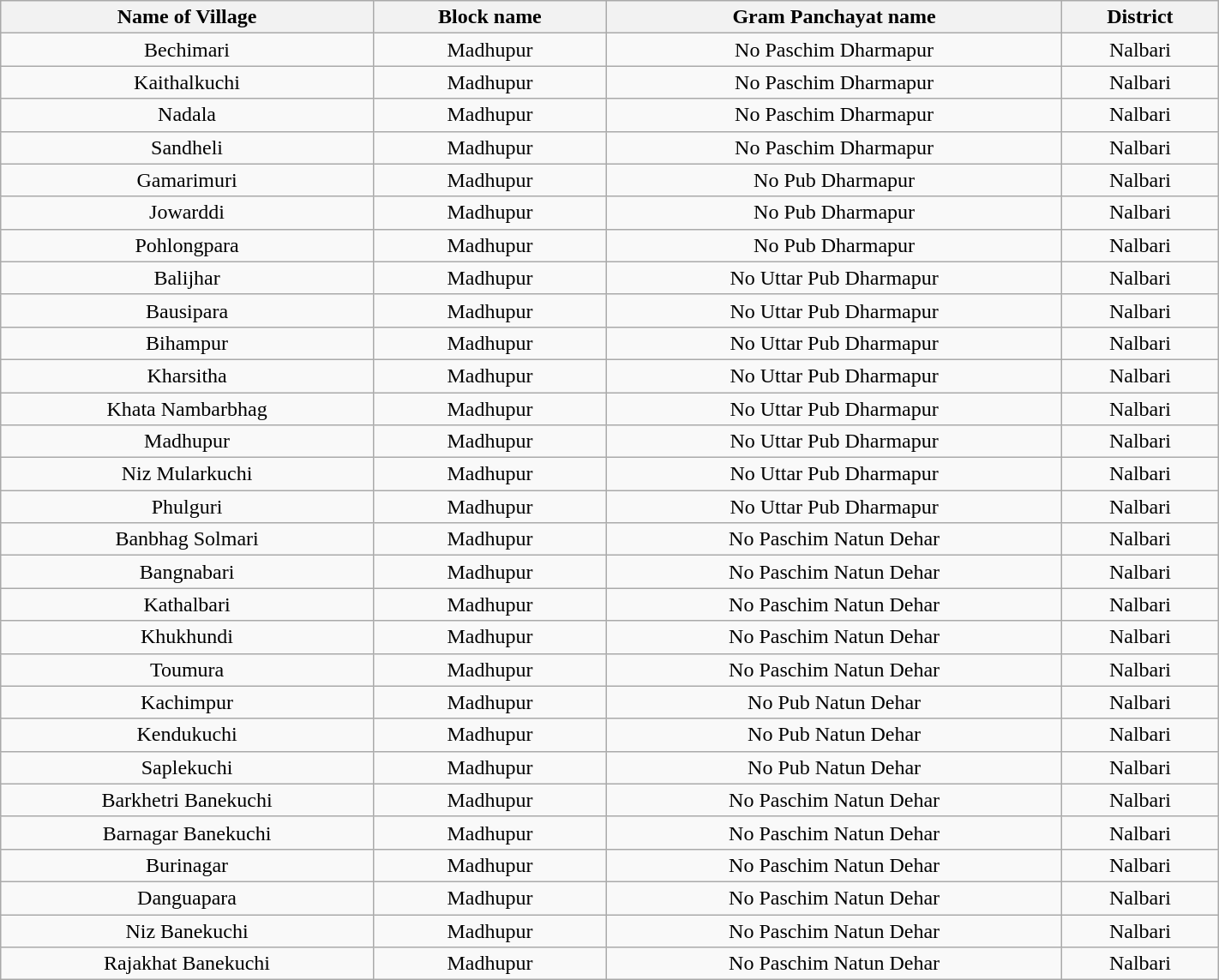<table class="wikitable" style="text-align:center; width:75%;" align="center">
<tr>
<th scope="col">Name of Village</th>
<th scope="col">Block name</th>
<th scope="col">Gram Panchayat name</th>
<th scope="col">District</th>
</tr>
<tr>
<td>Bechimari</td>
<td>Madhupur</td>
<td>No Paschim Dharmapur</td>
<td>Nalbari</td>
</tr>
<tr>
<td>Kaithalkuchi</td>
<td>Madhupur</td>
<td>No Paschim Dharmapur</td>
<td>Nalbari</td>
</tr>
<tr>
<td>Nadala</td>
<td>Madhupur</td>
<td>No Paschim Dharmapur</td>
<td>Nalbari</td>
</tr>
<tr>
<td>Sandheli</td>
<td>Madhupur</td>
<td>No Paschim Dharmapur</td>
<td>Nalbari</td>
</tr>
<tr>
<td>Gamarimuri</td>
<td>Madhupur</td>
<td>No Pub Dharmapur</td>
<td>Nalbari</td>
</tr>
<tr>
<td>Jowarddi</td>
<td>Madhupur</td>
<td>No Pub Dharmapur</td>
<td>Nalbari</td>
</tr>
<tr>
<td>Pohlongpara</td>
<td>Madhupur</td>
<td>No Pub Dharmapur</td>
<td>Nalbari</td>
</tr>
<tr>
<td>Balijhar</td>
<td>Madhupur</td>
<td>No Uttar Pub Dharmapur</td>
<td>Nalbari</td>
</tr>
<tr>
<td>Bausipara</td>
<td>Madhupur</td>
<td>No Uttar Pub Dharmapur</td>
<td>Nalbari</td>
</tr>
<tr>
<td>Bihampur</td>
<td>Madhupur</td>
<td>No Uttar Pub Dharmapur</td>
<td>Nalbari</td>
</tr>
<tr>
<td>Kharsitha</td>
<td>Madhupur</td>
<td>No Uttar Pub Dharmapur</td>
<td>Nalbari</td>
</tr>
<tr>
<td>Khata Nambarbhag</td>
<td>Madhupur</td>
<td>No Uttar Pub Dharmapur</td>
<td>Nalbari</td>
</tr>
<tr>
<td>Madhupur</td>
<td>Madhupur</td>
<td>No Uttar Pub Dharmapur</td>
<td>Nalbari</td>
</tr>
<tr>
<td>Niz Mularkuchi</td>
<td>Madhupur</td>
<td>No Uttar Pub Dharmapur</td>
<td>Nalbari</td>
</tr>
<tr>
<td>Phulguri</td>
<td>Madhupur</td>
<td>No Uttar Pub Dharmapur</td>
<td>Nalbari</td>
</tr>
<tr>
<td>Banbhag Solmari</td>
<td>Madhupur</td>
<td>No Paschim Natun Dehar</td>
<td>Nalbari</td>
</tr>
<tr>
<td>Bangnabari</td>
<td>Madhupur</td>
<td>No Paschim Natun Dehar</td>
<td>Nalbari</td>
</tr>
<tr>
<td>Kathalbari</td>
<td>Madhupur</td>
<td>No Paschim Natun Dehar</td>
<td>Nalbari</td>
</tr>
<tr>
<td>Khukhundi</td>
<td>Madhupur</td>
<td>No Paschim Natun Dehar</td>
<td>Nalbari</td>
</tr>
<tr>
<td>Toumura</td>
<td>Madhupur</td>
<td>No Paschim Natun Dehar</td>
<td>Nalbari</td>
</tr>
<tr>
<td>Kachimpur</td>
<td>Madhupur</td>
<td>No Pub Natun Dehar</td>
<td>Nalbari</td>
</tr>
<tr>
<td>Kendukuchi</td>
<td>Madhupur</td>
<td>No Pub Natun Dehar</td>
<td>Nalbari</td>
</tr>
<tr>
<td>Saplekuchi</td>
<td>Madhupur</td>
<td>No Pub Natun Dehar</td>
<td>Nalbari</td>
</tr>
<tr>
<td>Barkhetri Banekuchi</td>
<td>Madhupur</td>
<td>No Paschim Natun Dehar</td>
<td>Nalbari</td>
</tr>
<tr>
<td>Barnagar Banekuchi</td>
<td>Madhupur</td>
<td>No Paschim Natun Dehar</td>
<td>Nalbari</td>
</tr>
<tr>
<td>Burinagar</td>
<td>Madhupur</td>
<td>No Paschim Natun Dehar</td>
<td>Nalbari</td>
</tr>
<tr>
<td>Danguapara</td>
<td>Madhupur</td>
<td>No Paschim Natun Dehar</td>
<td>Nalbari</td>
</tr>
<tr>
<td>Niz Banekuchi</td>
<td>Madhupur</td>
<td>No Paschim Natun Dehar</td>
<td>Nalbari</td>
</tr>
<tr>
<td>Rajakhat Banekuchi</td>
<td>Madhupur</td>
<td>No Paschim Natun Dehar</td>
<td>Nalbari</td>
</tr>
</table>
